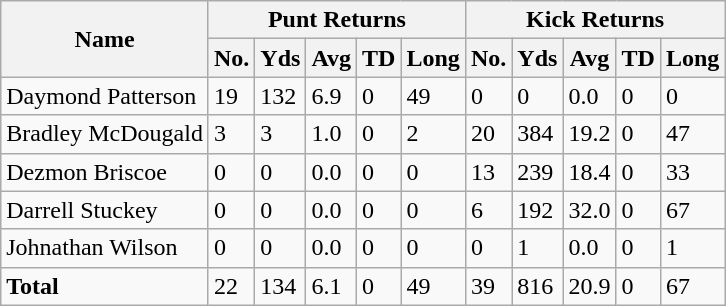<table class="wikitable" style="white-space:nowrap">
<tr>
<th rowspan=2>Name</th>
<th colspan=5>Punt Returns</th>
<th colspan=5>Kick Returns</th>
</tr>
<tr>
<th>No.</th>
<th>Yds</th>
<th>Avg</th>
<th>TD</th>
<th>Long</th>
<th>No.</th>
<th>Yds</th>
<th>Avg</th>
<th>TD</th>
<th>Long</th>
</tr>
<tr>
<td>Daymond Patterson</td>
<td>19</td>
<td>132</td>
<td>6.9</td>
<td>0</td>
<td>49</td>
<td>0</td>
<td>0</td>
<td>0.0</td>
<td>0</td>
<td>0</td>
</tr>
<tr>
<td>Bradley McDougald</td>
<td>3</td>
<td>3</td>
<td>1.0</td>
<td>0</td>
<td>2</td>
<td>20</td>
<td>384</td>
<td>19.2</td>
<td>0</td>
<td>47</td>
</tr>
<tr>
<td>Dezmon Briscoe</td>
<td>0</td>
<td>0</td>
<td>0.0</td>
<td>0</td>
<td>0</td>
<td>13</td>
<td>239</td>
<td>18.4</td>
<td>0</td>
<td>33</td>
</tr>
<tr>
<td>Darrell Stuckey</td>
<td>0</td>
<td>0</td>
<td>0.0</td>
<td>0</td>
<td>0</td>
<td>6</td>
<td>192</td>
<td>32.0</td>
<td>0</td>
<td>67</td>
</tr>
<tr>
<td>Johnathan Wilson</td>
<td>0</td>
<td>0</td>
<td>0.0</td>
<td>0</td>
<td>0</td>
<td>0</td>
<td>1</td>
<td>0.0</td>
<td>0</td>
<td>1</td>
</tr>
<tr>
<td><strong>Total</strong></td>
<td>22</td>
<td>134</td>
<td>6.1</td>
<td>0</td>
<td>49</td>
<td>39</td>
<td>816</td>
<td>20.9</td>
<td>0</td>
<td>67</td>
</tr>
</table>
